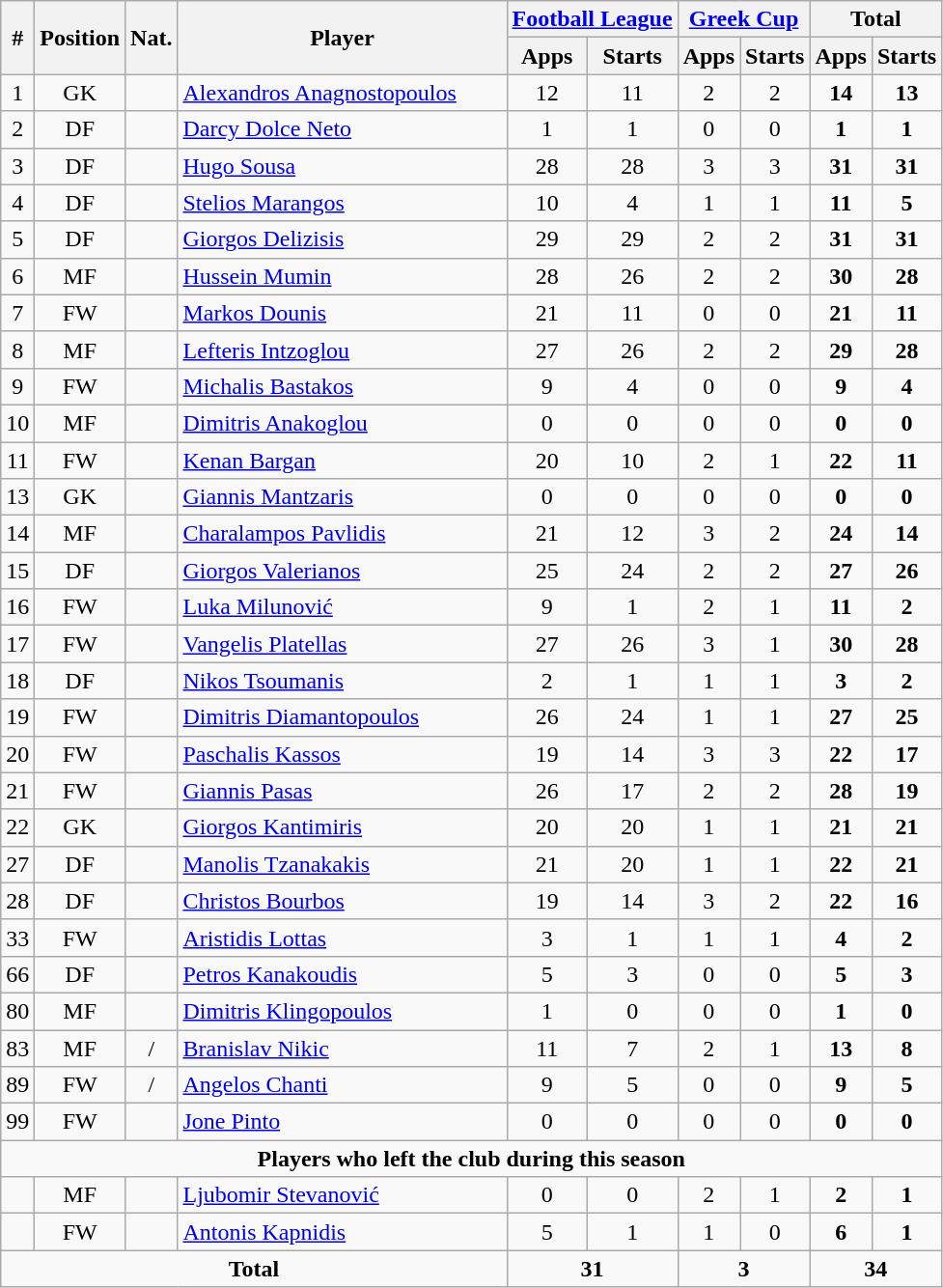<table class="wikitable sortable" style="text-align:center">
<tr>
<th rowspan="2">#</th>
<th rowspan="2">Position</th>
<th rowspan="2">Nat.</th>
<th rowspan="2"; width=220>Player</th>
<th colspan="2"><a href='#'> Football League</a></th>
<th colspan="2"><a href='#'>Greek Cup</a></th>
<th colspan="2">Total</th>
</tr>
<tr>
<th>Apps</th>
<th>Starts</th>
<th>Apps</th>
<th>Starts</th>
<th>Apps</th>
<th>Starts</th>
</tr>
<tr>
<td>1</td>
<td>GK</td>
<td></td>
<td align=left><a href='#'>Alexandros Anagnostopoulos</a></td>
<td>12</td>
<td>11</td>
<td>2</td>
<td>2</td>
<td><strong>14</strong></td>
<td><strong>13</strong></td>
</tr>
<tr>
<td>2</td>
<td>DF</td>
<td></td>
<td align=left><a href='#'>Darcy Dolce Neto</a></td>
<td>1</td>
<td>1</td>
<td>0</td>
<td>0</td>
<td><strong>1</strong></td>
<td><strong>1</strong></td>
</tr>
<tr>
<td>3</td>
<td>DF</td>
<td></td>
<td align=left><a href='#'>Hugo Sousa</a></td>
<td>28</td>
<td>28</td>
<td>3</td>
<td>3</td>
<td><strong>31</strong></td>
<td><strong>31</strong></td>
</tr>
<tr>
<td>4</td>
<td>DF</td>
<td></td>
<td align=left><a href='#'>Stelios Marangos</a></td>
<td>10</td>
<td>4</td>
<td>1</td>
<td>1</td>
<td><strong>11</strong></td>
<td><strong>5</strong></td>
</tr>
<tr>
<td>5</td>
<td>DF</td>
<td></td>
<td align=left><a href='#'>Giorgos Delizisis</a></td>
<td>29</td>
<td>29</td>
<td>2</td>
<td>2</td>
<td><strong>31</strong></td>
<td><strong>31</strong></td>
</tr>
<tr>
<td>6</td>
<td>MF</td>
<td></td>
<td align=left><a href='#'>Hussein Mumin</a></td>
<td>28</td>
<td>26</td>
<td>2</td>
<td>2</td>
<td><strong>30</strong></td>
<td><strong>28</strong></td>
</tr>
<tr>
<td>7</td>
<td>FW</td>
<td></td>
<td align=left><a href='#'>Markos Dounis</a></td>
<td>21</td>
<td>11</td>
<td>0</td>
<td>0</td>
<td><strong>21</strong></td>
<td><strong>11</strong></td>
</tr>
<tr>
<td>8</td>
<td>MF</td>
<td></td>
<td align=left><a href='#'>Lefteris Intzoglou</a></td>
<td>27</td>
<td>26</td>
<td>2</td>
<td>2</td>
<td><strong>29</strong></td>
<td><strong>28</strong></td>
</tr>
<tr>
<td>9</td>
<td>FW</td>
<td></td>
<td align=left><a href='#'>Michalis Bastakos</a></td>
<td>9</td>
<td>4</td>
<td>0</td>
<td>0</td>
<td><strong>9</strong></td>
<td><strong>4</strong></td>
</tr>
<tr>
<td>10</td>
<td>MF</td>
<td></td>
<td align=left><a href='#'>Dimitris Anakoglou</a></td>
<td>0</td>
<td>0</td>
<td>0</td>
<td>0</td>
<td><strong>0</strong></td>
<td><strong>0</strong></td>
</tr>
<tr>
<td>11</td>
<td>FW</td>
<td></td>
<td align=left><a href='#'>Kenan Bargan</a></td>
<td>20</td>
<td>10</td>
<td>2</td>
<td>1</td>
<td><strong>22</strong></td>
<td><strong>11</strong></td>
</tr>
<tr>
<td>13</td>
<td>GK</td>
<td></td>
<td align=left><a href='#'>Giannis Mantzaris</a></td>
<td>0</td>
<td>0</td>
<td>0</td>
<td>0</td>
<td><strong>0</strong></td>
<td><strong>0</strong></td>
</tr>
<tr>
<td>14</td>
<td>MF</td>
<td></td>
<td align=left><a href='#'>Charalampos Pavlidis</a></td>
<td>21</td>
<td>12</td>
<td>3</td>
<td>2</td>
<td><strong>24</strong></td>
<td><strong>14</strong></td>
</tr>
<tr>
<td>15</td>
<td>DF</td>
<td></td>
<td align=left><a href='#'>Giorgos Valerianos</a></td>
<td>25</td>
<td>24</td>
<td>2</td>
<td>2</td>
<td><strong>27</strong></td>
<td><strong>26</strong></td>
</tr>
<tr>
<td>16</td>
<td>FW</td>
<td></td>
<td align=left><a href='#'>Luka Milunović</a></td>
<td>9</td>
<td>1</td>
<td>2</td>
<td>1</td>
<td><strong>11</strong></td>
<td><strong>2</strong></td>
</tr>
<tr>
<td>17</td>
<td>FW</td>
<td></td>
<td align=left><a href='#'>Vangelis Platellas</a></td>
<td>27</td>
<td>26</td>
<td>3</td>
<td>1</td>
<td><strong>30</strong></td>
<td><strong>28</strong></td>
</tr>
<tr>
<td>18</td>
<td>DF</td>
<td></td>
<td align=left><a href='#'>Nikos Tsoumanis</a></td>
<td>2</td>
<td>1</td>
<td>1</td>
<td>1</td>
<td><strong>3</strong></td>
<td><strong>2</strong></td>
</tr>
<tr>
<td>19</td>
<td>FW</td>
<td></td>
<td align=left><a href='#'>Dimitris Diamantopoulos</a></td>
<td>26</td>
<td>24</td>
<td>1</td>
<td>1</td>
<td><strong>27</strong></td>
<td><strong>25</strong></td>
</tr>
<tr>
<td>20</td>
<td>FW</td>
<td></td>
<td align=left><a href='#'>Paschalis Kassos</a></td>
<td>19</td>
<td>14</td>
<td>3</td>
<td>3</td>
<td><strong>22</strong></td>
<td><strong>17</strong></td>
</tr>
<tr>
<td>21</td>
<td>FW</td>
<td></td>
<td align=left><a href='#'>Giannis Pasas</a></td>
<td>26</td>
<td>17</td>
<td>2</td>
<td>2</td>
<td><strong>28</strong></td>
<td><strong>19</strong></td>
</tr>
<tr>
<td>22</td>
<td>GK</td>
<td></td>
<td align=left><a href='#'>Giorgos Kantimiris</a></td>
<td>20</td>
<td>20</td>
<td>1</td>
<td>1</td>
<td><strong>21</strong></td>
<td><strong>21</strong></td>
</tr>
<tr>
<td>27</td>
<td>DF</td>
<td></td>
<td align=left><a href='#'>Manolis Tzanakakis</a></td>
<td>21</td>
<td>20</td>
<td>1</td>
<td>1</td>
<td><strong>22</strong></td>
<td><strong>21</strong></td>
</tr>
<tr>
<td>28</td>
<td>DF</td>
<td></td>
<td align=left><a href='#'>Christos Bourbos</a></td>
<td>19</td>
<td>14</td>
<td>3</td>
<td>2</td>
<td><strong>22</strong></td>
<td><strong>16</strong></td>
</tr>
<tr>
<td>33</td>
<td>FW</td>
<td></td>
<td align=left><a href='#'>Aristidis Lottas</a></td>
<td>3</td>
<td>1</td>
<td>1</td>
<td>1</td>
<td><strong>4</strong></td>
<td><strong>2</strong></td>
</tr>
<tr>
<td>66</td>
<td>DF</td>
<td></td>
<td align=left><a href='#'>Petros Kanakoudis</a></td>
<td>5</td>
<td>3</td>
<td>0</td>
<td>0</td>
<td><strong>5</strong></td>
<td><strong>3</strong></td>
</tr>
<tr>
<td>80</td>
<td>MF</td>
<td></td>
<td align=left><a href='#'>Dimitris Klingopoulos</a></td>
<td>1</td>
<td>0</td>
<td>0</td>
<td>0</td>
<td><strong>1</strong></td>
<td><strong>0</strong></td>
</tr>
<tr>
<td>83</td>
<td>MF</td>
<td> / </td>
<td align=left><a href='#'>Branislav Nikic</a></td>
<td>11</td>
<td>7</td>
<td>2</td>
<td>1</td>
<td><strong>13</strong></td>
<td><strong>8</strong></td>
</tr>
<tr>
<td>89</td>
<td>FW</td>
<td> / </td>
<td align=left><a href='#'>Angelos Chanti</a></td>
<td>9</td>
<td>5</td>
<td>0</td>
<td>0</td>
<td><strong>9</strong></td>
<td><strong>5</strong></td>
</tr>
<tr>
<td>99</td>
<td>FW</td>
<td></td>
<td align=left><a href='#'>Jone Pinto</a></td>
<td>0</td>
<td>0</td>
<td>0</td>
<td>0</td>
<td><strong>0</strong></td>
<td><strong>0</strong></td>
</tr>
<tr>
<td colspan="11"><strong>Players who left the club during this season</strong></td>
</tr>
<tr>
<td></td>
<td>MF</td>
<td></td>
<td align=left><a href='#'>Ljubomir Stevanović</a></td>
<td>0</td>
<td>0</td>
<td>2</td>
<td>1</td>
<td><strong>2</strong></td>
<td><strong>1</strong></td>
</tr>
<tr>
<td></td>
<td>FW</td>
<td></td>
<td align=left><a href='#'>Antonis Kapnidis</a></td>
<td>5</td>
<td>1</td>
<td>1</td>
<td>0</td>
<td><strong>6</strong></td>
<td><strong>1</strong></td>
</tr>
<tr class="sortbottom">
<td colspan=4><strong>Total</strong></td>
<td colspan=2><strong>31</strong></td>
<td colspan=2><strong>3</strong></td>
<td colspan=2><strong>34</strong></td>
</tr>
</table>
